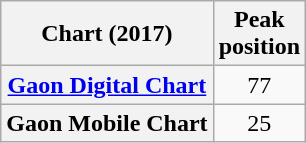<table class="wikitable plainrowheaders sortable" style="text-align:center;" border="1">
<tr>
<th scope="col">Chart (2017)</th>
<th scope="col">Peak<br>position</th>
</tr>
<tr>
<th scope="row"><a href='#'>Gaon Digital Chart</a></th>
<td>77</td>
</tr>
<tr>
<th scope="row">Gaon Mobile Chart</th>
<td>25</td>
</tr>
</table>
